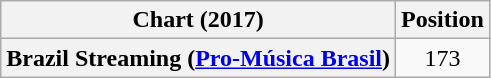<table class="wikitable plainrowheaders" style="text-align:center">
<tr>
<th>Chart (2017)</th>
<th>Position</th>
</tr>
<tr>
<th scope="row">Brazil Streaming (<a href='#'>Pro-Música Brasil</a>)</th>
<td>173</td>
</tr>
</table>
